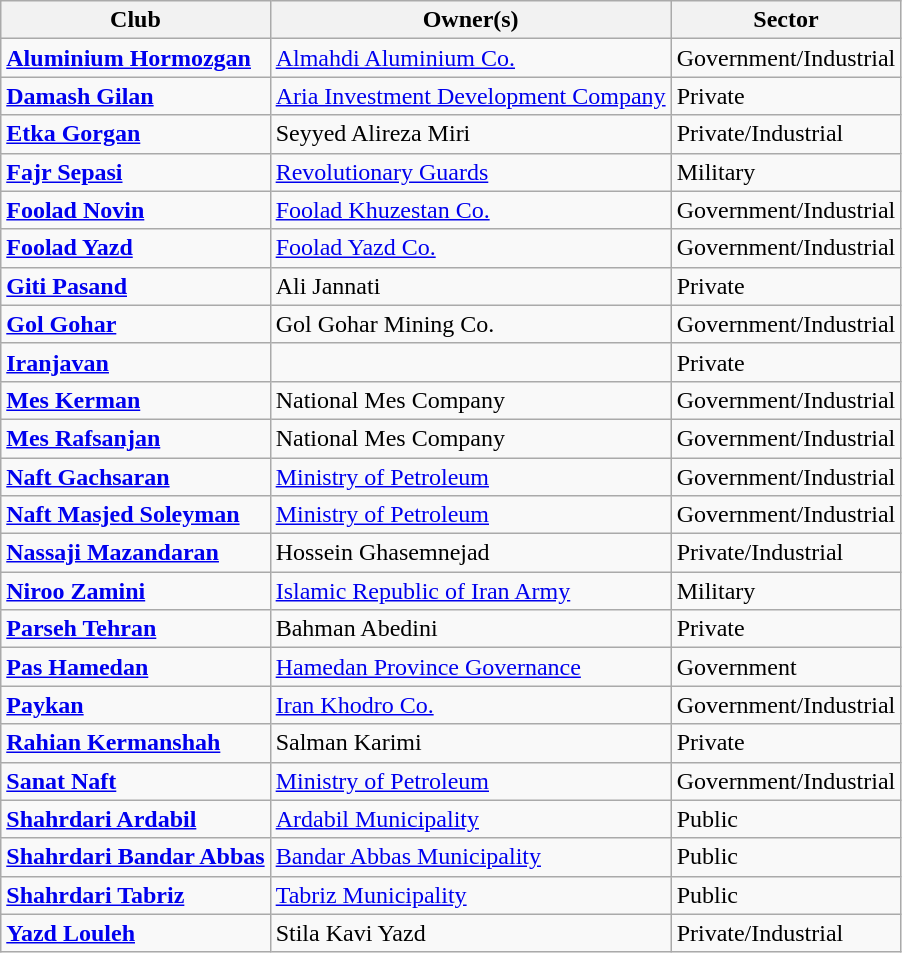<table class="wikitable sortable">
<tr>
<th>Club</th>
<th>Owner(s)</th>
<th>Sector</th>
</tr>
<tr>
<td><strong><a href='#'>Aluminium Hormozgan</a></strong></td>
<td><a href='#'>Almahdi Aluminium Co.</a></td>
<td>Government/Industrial</td>
</tr>
<tr>
<td><strong><a href='#'>Damash Gilan</a></strong></td>
<td><a href='#'>Aria Investment Development Company</a></td>
<td>Private</td>
</tr>
<tr>
<td><strong><a href='#'>Etka Gorgan</a></strong></td>
<td>Seyyed Alireza Miri</td>
<td>Private/Industrial</td>
</tr>
<tr>
<td><strong><a href='#'>Fajr Sepasi</a></strong></td>
<td><a href='#'>Revolutionary Guards</a></td>
<td>Military</td>
</tr>
<tr>
<td><strong><a href='#'>Foolad Novin</a></strong></td>
<td><a href='#'>Foolad Khuzestan Co.</a></td>
<td>Government/Industrial</td>
</tr>
<tr>
<td><strong><a href='#'>Foolad Yazd</a></strong></td>
<td><a href='#'>Foolad Yazd Co.</a></td>
<td>Government/Industrial</td>
</tr>
<tr>
<td><strong><a href='#'>Giti Pasand</a></strong></td>
<td>Ali Jannati</td>
<td>Private</td>
</tr>
<tr>
<td><strong><a href='#'>Gol Gohar</a></strong></td>
<td>Gol Gohar Mining Co.</td>
<td>Government/Industrial</td>
</tr>
<tr>
<td><strong><a href='#'>Iranjavan</a></strong></td>
<td></td>
<td>Private</td>
</tr>
<tr>
<td><strong><a href='#'>Mes Kerman</a></strong></td>
<td>National Mes Company</td>
<td>Government/Industrial</td>
</tr>
<tr>
<td><strong><a href='#'>Mes Rafsanjan</a></strong></td>
<td>National Mes Company</td>
<td>Government/Industrial</td>
</tr>
<tr>
<td><strong><a href='#'>Naft Gachsaran</a></strong></td>
<td><a href='#'>Ministry of Petroleum</a></td>
<td>Government/Industrial</td>
</tr>
<tr>
<td><strong><a href='#'>Naft Masjed Soleyman</a></strong></td>
<td><a href='#'>Ministry of Petroleum</a></td>
<td>Government/Industrial</td>
</tr>
<tr>
<td><strong><a href='#'>Nassaji Mazandaran</a></strong></td>
<td>Hossein Ghasemnejad</td>
<td>Private/Industrial</td>
</tr>
<tr>
<td><strong><a href='#'>Niroo Zamini</a></strong></td>
<td><a href='#'>Islamic Republic of Iran Army</a></td>
<td>Military</td>
</tr>
<tr>
<td><strong><a href='#'>Parseh Tehran</a></strong></td>
<td>Bahman Abedini</td>
<td>Private</td>
</tr>
<tr>
<td><strong><a href='#'>Pas Hamedan</a></strong></td>
<td><a href='#'>Hamedan Province Governance</a></td>
<td>Government</td>
</tr>
<tr>
<td><strong><a href='#'>Paykan</a></strong></td>
<td><a href='#'>Iran Khodro Co.</a></td>
<td>Government/Industrial</td>
</tr>
<tr>
<td><strong><a href='#'>Rahian Kermanshah</a></strong></td>
<td>Salman Karimi</td>
<td>Private</td>
</tr>
<tr>
<td><strong><a href='#'>Sanat Naft</a></strong></td>
<td><a href='#'>Ministry of Petroleum</a></td>
<td>Government/Industrial</td>
</tr>
<tr>
<td><strong><a href='#'>Shahrdari Ardabil</a></strong></td>
<td><a href='#'>Ardabil Municipality</a></td>
<td>Public</td>
</tr>
<tr>
<td><strong><a href='#'>Shahrdari Bandar Abbas</a></strong></td>
<td><a href='#'>Bandar Abbas Municipality</a></td>
<td>Public</td>
</tr>
<tr>
<td><strong><a href='#'>Shahrdari Tabriz</a></strong></td>
<td><a href='#'>Tabriz Municipality</a></td>
<td>Public</td>
</tr>
<tr>
<td><strong><a href='#'>Yazd Louleh</a></strong></td>
<td>Stila Kavi Yazd</td>
<td>Private/Industrial</td>
</tr>
</table>
